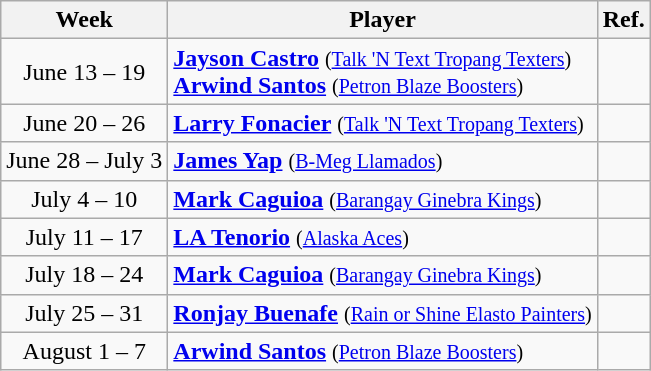<table class="wikitable" border="1">
<tr>
<th>Week</th>
<th>Player</th>
<th>Ref.</th>
</tr>
<tr>
<td align=center>June 13 – 19</td>
<td><strong><a href='#'>Jayson Castro</a></strong> <small>(<a href='#'>Talk 'N Text Tropang Texters</a>)</small> <br><strong><a href='#'>Arwind Santos</a></strong> <small>(<a href='#'>Petron Blaze Boosters</a>)</small></td>
<td align=center></td>
</tr>
<tr>
<td align=center>June 20 – 26</td>
<td><strong><a href='#'>Larry Fonacier</a></strong> <small>(<a href='#'>Talk 'N Text Tropang Texters</a>)</small></td>
<td align=center></td>
</tr>
<tr>
<td align=center>June 28 – July 3</td>
<td><strong><a href='#'>James Yap</a></strong> <small>(<a href='#'>B-Meg Llamados</a>)</small></td>
<td align=center></td>
</tr>
<tr>
<td align=center>July 4 – 10</td>
<td><strong><a href='#'>Mark Caguioa</a></strong> <small>(<a href='#'>Barangay Ginebra Kings</a>)</small></td>
<td align=center></td>
</tr>
<tr>
<td align=center>July 11 – 17</td>
<td><strong><a href='#'>LA Tenorio</a></strong> <small>(<a href='#'>Alaska Aces</a>)</small></td>
<td align=center></td>
</tr>
<tr>
<td align=center>July 18 – 24</td>
<td><strong><a href='#'>Mark Caguioa</a></strong> <small>(<a href='#'>Barangay Ginebra Kings</a>)</small></td>
<td align=center></td>
</tr>
<tr>
<td align=center>July 25 – 31</td>
<td><strong><a href='#'>Ronjay Buenafe</a></strong> <small>(<a href='#'>Rain or Shine Elasto Painters</a>)</small></td>
<td align=center></td>
</tr>
<tr>
<td align=center>August 1 – 7</td>
<td><strong><a href='#'>Arwind Santos</a></strong> <small>(<a href='#'>Petron Blaze Boosters</a>)</small></td>
<td align=center></td>
</tr>
</table>
